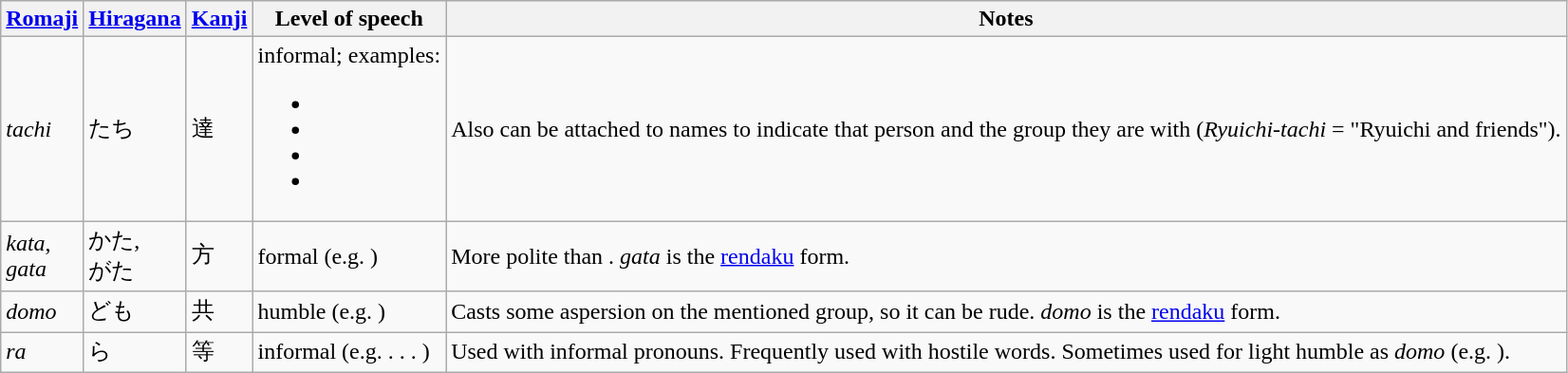<table class="wikitable">
<tr>
<th><a href='#'>Romaji</a></th>
<th><a href='#'>Hiragana</a></th>
<th><a href='#'>Kanji</a></th>
<th>Level of speech</th>
<th>Notes</th>
</tr>
<tr>
<td><em>tachi</em></td>
<td>たち</td>
<td>達</td>
<td>informal; examples:<br><ul><li></li><li></li><li></li><li></li></ul></td>
<td>Also can be attached to names to indicate that person and the group they are with (<em>Ryuichi-tachi</em> = "Ryuichi and friends").</td>
</tr>
<tr>
<td><em>kata</em>,<br><em>gata</em></td>
<td>かた,<br>がた</td>
<td>方</td>
<td>formal (e.g. )</td>
<td>More polite than . <em>gata</em> is the <a href='#'>rendaku</a> form.</td>
</tr>
<tr>
<td><em>domo</em></td>
<td>ども</td>
<td>共</td>
<td>humble (e.g. )</td>
<td>Casts some aspersion on the mentioned group, so it can be rude. <em>domo</em> is the <a href='#'>rendaku</a> form.</td>
</tr>
<tr>
<td><em>ra</em></td>
<td>ら</td>
<td>等</td>
<td>informal (e.g. . . . )</td>
<td>Used with informal pronouns. Frequently used with hostile words. Sometimes used for light humble as <em>domo</em> (e.g. ).</td>
</tr>
</table>
